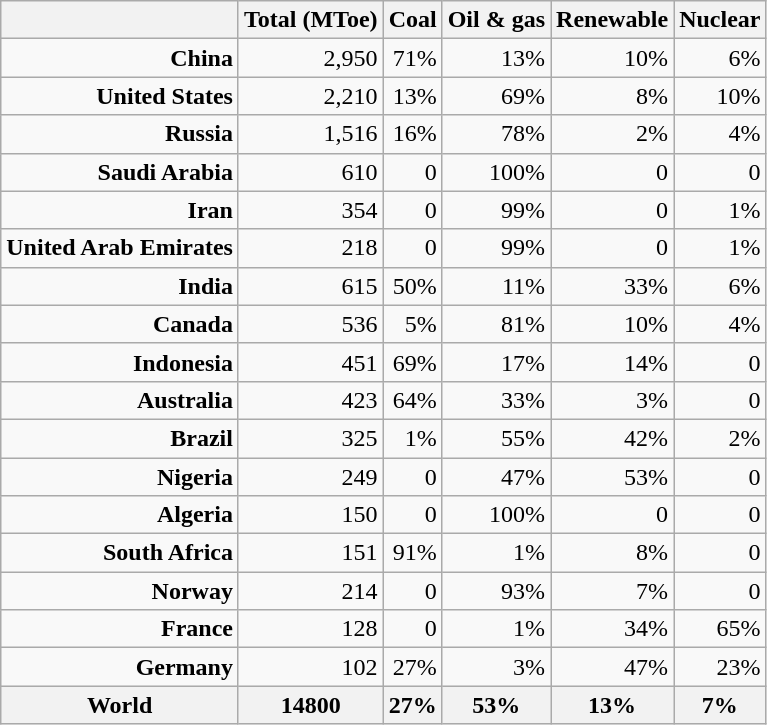<table class="wikitable sortable" style="text-align:right">
<tr>
<th></th>
<th>Total (MToe)</th>
<th>Coal</th>
<th>Oil & gas</th>
<th>Renewable</th>
<th>Nuclear</th>
</tr>
<tr>
<td><strong>China</strong></td>
<td>2,950</td>
<td>71%</td>
<td>13%</td>
<td>10%</td>
<td>6%</td>
</tr>
<tr>
<td><strong>United States</strong></td>
<td>2,210</td>
<td>13%</td>
<td>69%</td>
<td>8%</td>
<td>10%</td>
</tr>
<tr>
<td><strong>Russia</strong></td>
<td>1,516</td>
<td>16%</td>
<td>78%</td>
<td>2%</td>
<td>4%</td>
</tr>
<tr>
<td><strong>Saudi Arabia</strong></td>
<td>610</td>
<td>0</td>
<td>100%</td>
<td>0</td>
<td>0</td>
</tr>
<tr>
<td><strong>Iran</strong></td>
<td>354</td>
<td>0</td>
<td>99%</td>
<td>0</td>
<td>1%</td>
</tr>
<tr>
<td><strong>United Arab Emirates</strong></td>
<td>218</td>
<td>0</td>
<td>99%</td>
<td>0</td>
<td>1%</td>
</tr>
<tr>
<td><strong>India</strong></td>
<td>615</td>
<td>50%</td>
<td>11%</td>
<td>33%</td>
<td>6%</td>
</tr>
<tr>
<td><strong>Canada</strong></td>
<td>536</td>
<td>5%</td>
<td>81%</td>
<td>10%</td>
<td>4%</td>
</tr>
<tr>
<td><strong>Indonesia</strong></td>
<td>451</td>
<td>69%</td>
<td>17%</td>
<td>14%</td>
<td>0</td>
</tr>
<tr>
<td><strong>Australia</strong></td>
<td>423</td>
<td>64%</td>
<td>33%</td>
<td>3%</td>
<td>0</td>
</tr>
<tr>
<td><strong>Brazil</strong></td>
<td>325</td>
<td>1%</td>
<td>55%</td>
<td>42%</td>
<td>2%</td>
</tr>
<tr>
<td><strong>Nigeria</strong></td>
<td>249</td>
<td>0</td>
<td>47%</td>
<td>53%</td>
<td>0</td>
</tr>
<tr>
<td><strong>Algeria</strong></td>
<td>150</td>
<td>0</td>
<td>100%</td>
<td>0</td>
<td>0</td>
</tr>
<tr>
<td><strong>South Africa</strong></td>
<td>151</td>
<td>91%</td>
<td>1%</td>
<td>8%</td>
<td>0</td>
</tr>
<tr>
<td><strong>Norway</strong></td>
<td>214</td>
<td>0</td>
<td>93%</td>
<td>7%</td>
<td>0</td>
</tr>
<tr>
<td><strong>France</strong></td>
<td>128</td>
<td>0</td>
<td>1%</td>
<td>34%</td>
<td>65%</td>
</tr>
<tr>
<td><strong>Germany</strong></td>
<td>102</td>
<td>27%</td>
<td>3%</td>
<td>47%</td>
<td>23%</td>
</tr>
<tr>
<th>World</th>
<th>14800</th>
<th>27%</th>
<th>53%</th>
<th>13%</th>
<th>7%</th>
</tr>
</table>
